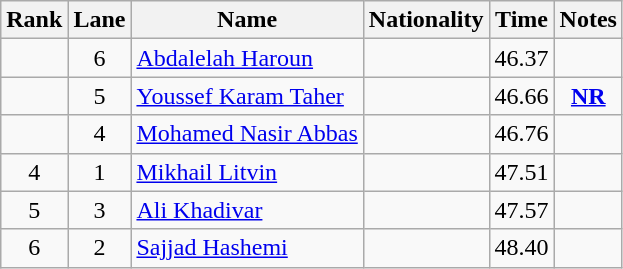<table class="wikitable sortable" style="text-align:center">
<tr>
<th>Rank</th>
<th>Lane</th>
<th>Name</th>
<th>Nationality</th>
<th>Time</th>
<th>Notes</th>
</tr>
<tr>
<td></td>
<td>6</td>
<td align=left><a href='#'>Abdalelah Haroun</a></td>
<td align=left></td>
<td>46.37</td>
<td></td>
</tr>
<tr>
<td></td>
<td>5</td>
<td align=left><a href='#'>Youssef Karam Taher</a></td>
<td align=left></td>
<td>46.66</td>
<td><strong><a href='#'>NR</a></strong></td>
</tr>
<tr>
<td></td>
<td>4</td>
<td align=left><a href='#'>Mohamed Nasir Abbas</a></td>
<td align=left></td>
<td>46.76</td>
<td></td>
</tr>
<tr>
<td>4</td>
<td>1</td>
<td align=left><a href='#'>Mikhail Litvin</a></td>
<td align=left></td>
<td>47.51</td>
<td></td>
</tr>
<tr>
<td>5</td>
<td>3</td>
<td align=left><a href='#'>Ali Khadivar</a></td>
<td align=left></td>
<td>47.57</td>
<td></td>
</tr>
<tr>
<td>6</td>
<td>2</td>
<td align=left><a href='#'>Sajjad Hashemi</a></td>
<td align=left></td>
<td>48.40</td>
<td></td>
</tr>
</table>
